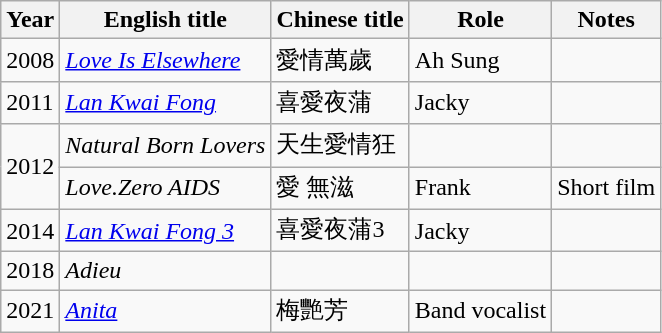<table class="wikitable">
<tr>
<th>Year</th>
<th>English title</th>
<th>Chinese title</th>
<th>Role</th>
<th>Notes</th>
</tr>
<tr>
<td>2008</td>
<td><em><a href='#'>Love Is Elsewhere</a></em></td>
<td>愛情萬歲</td>
<td>Ah Sung</td>
<td></td>
</tr>
<tr>
<td>2011</td>
<td><em><a href='#'>Lan Kwai Fong</a></em></td>
<td>喜愛夜蒲</td>
<td>Jacky</td>
<td></td>
</tr>
<tr>
<td rowspan=2>2012</td>
<td><em>Natural Born Lovers</em></td>
<td>天生愛情狂</td>
<td></td>
<td></td>
</tr>
<tr>
<td><em>Love.Zero AIDS</em></td>
<td>愛 無滋</td>
<td>Frank</td>
<td>Short film</td>
</tr>
<tr>
<td>2014</td>
<td><em><a href='#'>Lan Kwai Fong 3</a></em></td>
<td>喜愛夜蒲3</td>
<td>Jacky</td>
<td></td>
</tr>
<tr>
<td>2018</td>
<td><em>Adieu</em></td>
<td></td>
<td></td>
<td></td>
</tr>
<tr>
<td>2021</td>
<td><a href='#'><em>Anita</em></a></td>
<td>梅艷芳</td>
<td>Band vocalist</td>
<td></td>
</tr>
</table>
